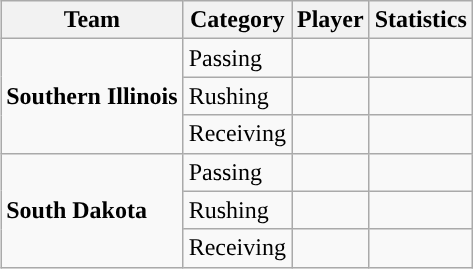<table class="wikitable" style="float: right;">
<tr>
<th>Team</th>
<th>Category</th>
<th>Player</th>
<th>Statistics</th>
</tr>
<tr>
<td rowspan=3><strong>Southern Illinois</strong></td>
<td>Passing</td>
<td></td>
<td></td>
</tr>
<tr>
<td>Rushing</td>
<td></td>
<td></td>
</tr>
<tr>
<td>Receiving</td>
<td></td>
<td></td>
</tr>
<tr>
<td rowspan=3><strong>South Dakota</strong></td>
<td>Passing</td>
<td></td>
<td></td>
</tr>
<tr>
<td>Rushing</td>
<td></td>
<td></td>
</tr>
<tr>
<td>Receiving</td>
<td></td>
<td></td>
</tr>
</table>
